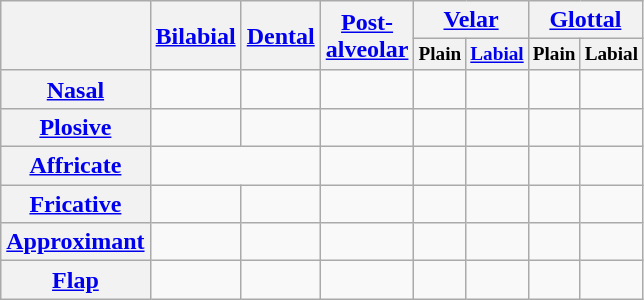<table class="wikitable" style="text-align:center">
<tr>
<th rowspan="2"></th>
<th rowspan="2"><a href='#'>Bilabial</a></th>
<th rowspan="2"><a href='#'>Dental</a></th>
<th rowspan="2"><a href='#'>Post-<br>alveolar</a></th>
<th colspan="2"><a href='#'>Velar</a></th>
<th colspan="2"><a href='#'>Glottal</a></th>
</tr>
<tr style="font-size: 80%;">
<th>Plain</th>
<th><a href='#'>Labial</a></th>
<th>Plain</th>
<th>Labial</th>
</tr>
<tr>
<th><a href='#'>Nasal</a></th>
<td> </td>
<td> </td>
<td></td>
<td></td>
<td></td>
<td></td>
<td></td>
</tr>
<tr>
<th><a href='#'>Plosive</a></th>
<td> </td>
<td> </td>
<td></td>
<td> </td>
<td> </td>
<td> </td>
<td></td>
</tr>
<tr>
<th><a href='#'>Affricate</a></th>
<td colspan=2></td>
<td> </td>
<td></td>
<td></td>
<td></td>
<td></td>
</tr>
<tr>
<th><a href='#'>Fricative</a></th>
<td></td>
<td></td>
<td></td>
<td></td>
<td></td>
<td> </td>
<td> </td>
</tr>
<tr>
<th><a href='#'>Approximant</a></th>
<td></td>
<td></td>
<td> </td>
<td></td>
<td> </td>
<td></td>
<td></td>
</tr>
<tr>
<th><a href='#'>Flap</a></th>
<td></td>
<td> </td>
<td></td>
<td></td>
<td></td>
<td></td>
<td></td>
</tr>
</table>
